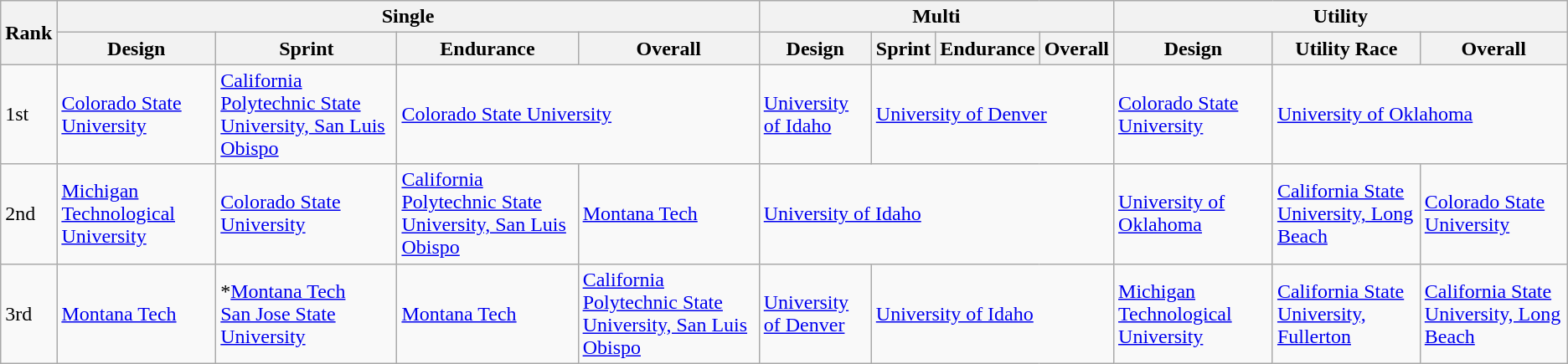<table class="wikitable mw-collapsible">
<tr>
<th rowspan="2">Rank</th>
<th colspan="4">Single</th>
<th colspan="4">Multi</th>
<th colspan="3">Utility</th>
</tr>
<tr>
<th>Design</th>
<th>Sprint</th>
<th>Endurance</th>
<th>Overall</th>
<th>Design</th>
<th>Sprint</th>
<th>Endurance</th>
<th>Overall</th>
<th>Design</th>
<th>Utility Race</th>
<th>Overall</th>
</tr>
<tr>
<td>1st</td>
<td><a href='#'>Colorado State University</a></td>
<td><a href='#'>California Polytechnic State University, San Luis Obispo</a></td>
<td colspan="2"><a href='#'>Colorado State University</a></td>
<td><a href='#'>University of Idaho</a></td>
<td colspan="3"><a href='#'>University of Denver</a></td>
<td><a href='#'>Colorado State University</a></td>
<td colspan="2"><a href='#'>University of Oklahoma</a></td>
</tr>
<tr>
<td>2nd</td>
<td><a href='#'>Michigan Technological University</a></td>
<td><a href='#'>Colorado State University</a></td>
<td><a href='#'>California Polytechnic State University, San Luis Obispo</a></td>
<td><a href='#'>Montana Tech</a></td>
<td colspan="4"><a href='#'>University of Idaho</a></td>
<td><a href='#'>University of Oklahoma</a></td>
<td><a href='#'>California State University, Long Beach</a></td>
<td><a href='#'>Colorado State University</a></td>
</tr>
<tr>
<td>3rd</td>
<td><a href='#'>Montana Tech</a></td>
<td>*<a href='#'>Montana Tech</a><br><a href='#'>San Jose State University</a></td>
<td><a href='#'>Montana Tech</a></td>
<td><a href='#'>California Polytechnic State University, San Luis Obispo</a></td>
<td><a href='#'>University of Denver</a></td>
<td colspan="3"><a href='#'>University of Idaho</a></td>
<td><a href='#'>Michigan Technological University</a></td>
<td><a href='#'>California State University, Fullerton</a></td>
<td><a href='#'>California State University, Long Beach</a></td>
</tr>
</table>
